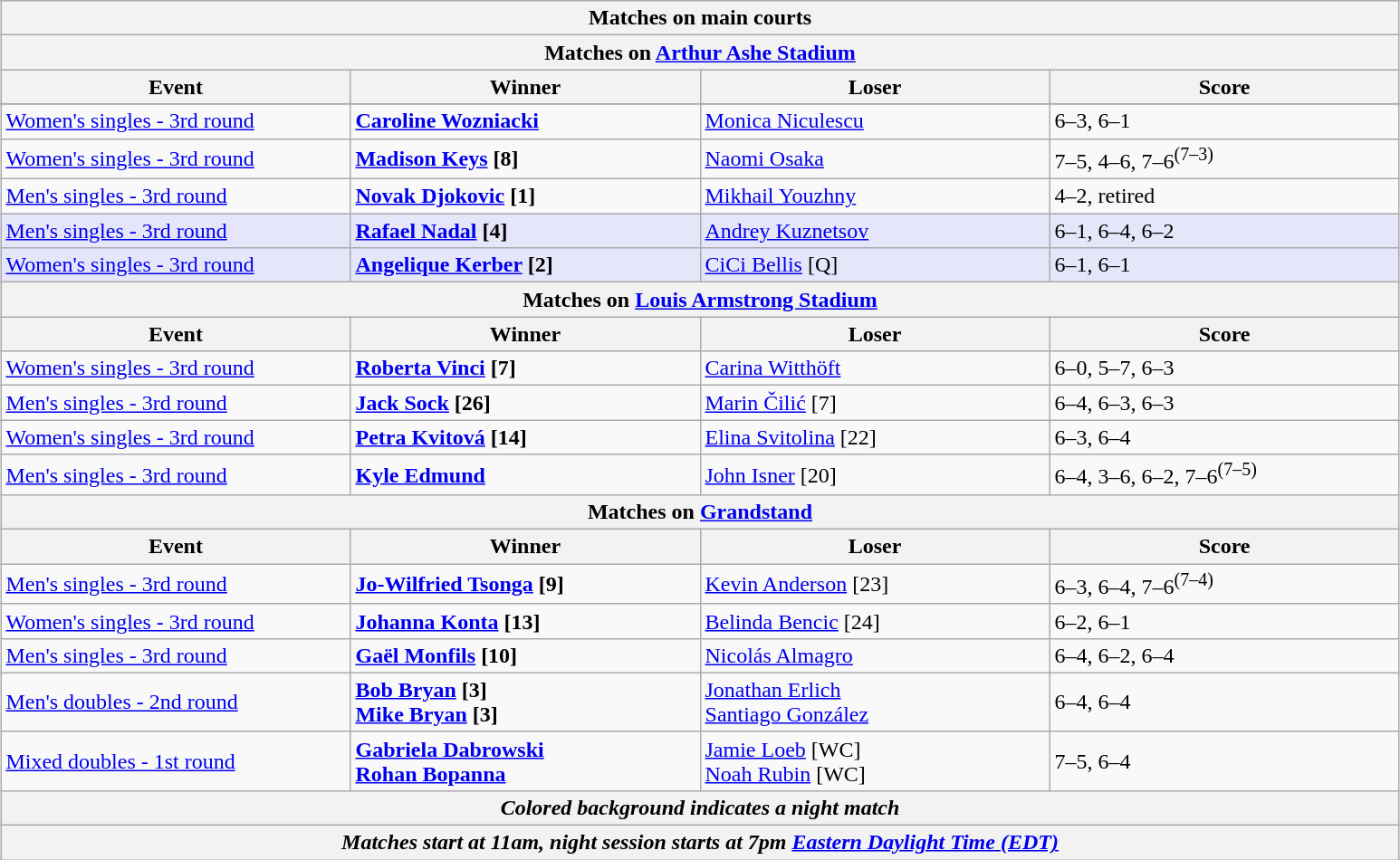<table class="wikitable" style="margin:auto;">
<tr>
<th colspan="4" style="white-space:nowrap;">Matches on main courts</th>
</tr>
<tr>
<th colspan="4"><strong>Matches on <a href='#'>Arthur Ashe Stadium</a></strong></th>
</tr>
<tr>
<th width=250>Event</th>
<th width=250>Winner</th>
<th width=250>Loser</th>
<th width=250>Score</th>
</tr>
<tr>
</tr>
<tr>
<td><a href='#'>Women's singles - 3rd round</a></td>
<td><strong> <a href='#'>Caroline Wozniacki</a></strong></td>
<td> <a href='#'>Monica Niculescu</a></td>
<td>6–3, 6–1</td>
</tr>
<tr>
<td><a href='#'>Women's singles - 3rd round</a></td>
<td><strong> <a href='#'>Madison Keys</a> [8]</strong></td>
<td> <a href='#'>Naomi Osaka</a></td>
<td>7–5, 4–6, 7–6<sup>(7–3)</sup></td>
</tr>
<tr>
<td><a href='#'>Men's singles - 3rd round</a></td>
<td><strong> <a href='#'>Novak Djokovic</a> [1]</strong></td>
<td> <a href='#'>Mikhail Youzhny</a></td>
<td>4–2, retired</td>
</tr>
<tr bgcolor=lavender>
<td><a href='#'>Men's singles - 3rd round</a></td>
<td><strong> <a href='#'>Rafael Nadal</a> [4]</strong></td>
<td> <a href='#'>Andrey Kuznetsov</a></td>
<td>6–1, 6–4, 6–2</td>
</tr>
<tr bgcolor=lavender>
<td><a href='#'>Women's singles - 3rd round</a></td>
<td><strong> <a href='#'>Angelique Kerber</a> [2]</strong></td>
<td> <a href='#'>CiCi Bellis</a> [Q]</td>
<td>6–1, 6–1</td>
</tr>
<tr>
<th colspan="4"><strong>Matches on <a href='#'>Louis Armstrong Stadium</a></strong></th>
</tr>
<tr>
<th width=250>Event</th>
<th width=250>Winner</th>
<th width=250>Loser</th>
<th width=250>Score</th>
</tr>
<tr>
<td><a href='#'>Women's singles - 3rd round</a></td>
<td><strong> <a href='#'>Roberta Vinci</a> [7]</strong></td>
<td> <a href='#'>Carina Witthöft</a></td>
<td>6–0, 5–7, 6–3</td>
</tr>
<tr>
<td><a href='#'>Men's singles - 3rd round</a></td>
<td><strong> <a href='#'>Jack Sock</a> [26]</strong></td>
<td> <a href='#'>Marin Čilić</a> [7]</td>
<td>6–4, 6–3, 6–3</td>
</tr>
<tr>
<td><a href='#'>Women's singles - 3rd round</a></td>
<td><strong> <a href='#'>Petra Kvitová</a> [14]</strong></td>
<td> <a href='#'>Elina Svitolina</a> [22]</td>
<td>6–3, 6–4</td>
</tr>
<tr>
<td><a href='#'>Men's singles - 3rd round</a></td>
<td><strong> <a href='#'>Kyle Edmund</a></strong></td>
<td> <a href='#'>John Isner</a> [20]</td>
<td>6–4, 3–6, 6–2, 7–6<sup>(7–5)</sup></td>
</tr>
<tr>
<th colspan="4"><strong>Matches on <a href='#'>Grandstand</a></strong></th>
</tr>
<tr>
<th width=250>Event</th>
<th width=250>Winner</th>
<th width=250>Loser</th>
<th width=250>Score</th>
</tr>
<tr>
<td><a href='#'>Men's singles - 3rd round</a></td>
<td><strong> <a href='#'>Jo-Wilfried Tsonga</a> [9]</strong></td>
<td> <a href='#'>Kevin Anderson</a> [23]</td>
<td>6–3, 6–4, 7–6<sup>(7–4)</sup></td>
</tr>
<tr>
<td><a href='#'>Women's singles - 3rd round</a></td>
<td><strong> <a href='#'>Johanna Konta</a> [13]</strong></td>
<td> <a href='#'>Belinda Bencic</a> [24]</td>
<td>6–2, 6–1</td>
</tr>
<tr>
<td><a href='#'>Men's singles - 3rd round</a></td>
<td><strong> <a href='#'>Gaël Monfils</a> [10]</strong></td>
<td> <a href='#'>Nicolás Almagro</a></td>
<td>6–4, 6–2, 6–4</td>
</tr>
<tr>
<td><a href='#'>Men's doubles - 2nd round</a></td>
<td><strong> <a href='#'>Bob Bryan</a> [3] <br>  <a href='#'>Mike Bryan</a> [3]</strong></td>
<td> <a href='#'>Jonathan Erlich</a> <br>  <a href='#'>Santiago González</a></td>
<td>6–4, 6–4</td>
</tr>
<tr>
<td><a href='#'>Mixed doubles - 1st round</a></td>
<td><strong> <a href='#'>Gabriela Dabrowski</a><br> <a href='#'>Rohan Bopanna</a></strong></td>
<td> <a href='#'>Jamie Loeb</a> [WC]<br> <a href='#'>Noah Rubin</a> [WC]</td>
<td>7–5, 6–4</td>
</tr>
<tr>
<th colspan=4><em>Colored background indicates a night match</em></th>
</tr>
<tr>
<th colspan=4><em>Matches start at 11am, night session starts at 7pm <a href='#'>Eastern Daylight Time (EDT)</a></em></th>
</tr>
</table>
